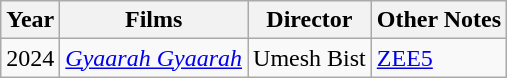<table class="wikitable">
<tr>
<th>Year</th>
<th>Films</th>
<th>Director</th>
<th>Other Notes</th>
</tr>
<tr>
<td>2024</td>
<td><em><a href='#'>Gyaarah Gyaarah</a></em></td>
<td>Umesh Bist</td>
<td><a href='#'>ZEE5</a></td>
</tr>
</table>
